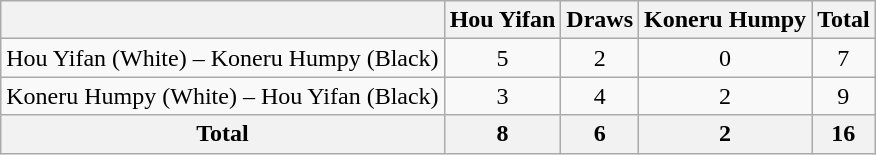<table class="wikitable">
<tr>
<th></th>
<th>Hou Yifan</th>
<th>Draws</th>
<th>Koneru Humpy</th>
<th>Total</th>
</tr>
<tr align=center>
<td>Hou Yifan (White) – Koneru Humpy (Black)</td>
<td>5</td>
<td>2</td>
<td>0</td>
<td>7</td>
</tr>
<tr align=center>
<td>Koneru Humpy (White) – Hou Yifan (Black)</td>
<td>3</td>
<td>4</td>
<td>2</td>
<td>9</td>
</tr>
<tr>
<th>Total</th>
<th>8</th>
<th>6</th>
<th>2</th>
<th>16</th>
</tr>
</table>
